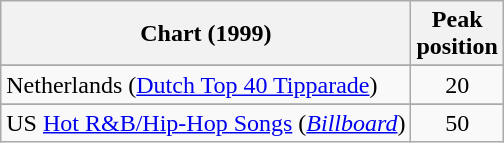<table class="wikitable sortable">
<tr>
<th scope="col">Chart (1999)</th>
<th scope="col">Peak<br>position</th>
</tr>
<tr>
</tr>
<tr>
<td>Netherlands (<a href='#'>Dutch Top 40 Tipparade</a>)</td>
<td align="center">20</td>
</tr>
<tr>
</tr>
<tr>
</tr>
<tr>
</tr>
<tr>
</tr>
<tr>
<td>US <a href='#'>Hot R&B/Hip-Hop Songs</a> (<em><a href='#'>Billboard</a></em>)</td>
<td align="center">50</td>
</tr>
</table>
